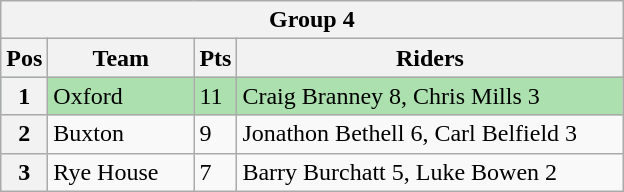<table class="wikitable">
<tr>
<th colspan="4">Group 4</th>
</tr>
<tr>
<th width=20>Pos</th>
<th width=90>Team</th>
<th width=20>Pts</th>
<th width=250>Riders</th>
</tr>
<tr style="background:#ACE1AF;">
<th>1</th>
<td>Oxford</td>
<td>11</td>
<td>Craig Branney 8, Chris Mills 3</td>
</tr>
<tr>
<th>2</th>
<td>Buxton</td>
<td>9</td>
<td>Jonathon Bethell 6, Carl Belfield 3</td>
</tr>
<tr>
<th>3</th>
<td>Rye House</td>
<td>7</td>
<td>Barry Burchatt 5, Luke Bowen 2</td>
</tr>
</table>
